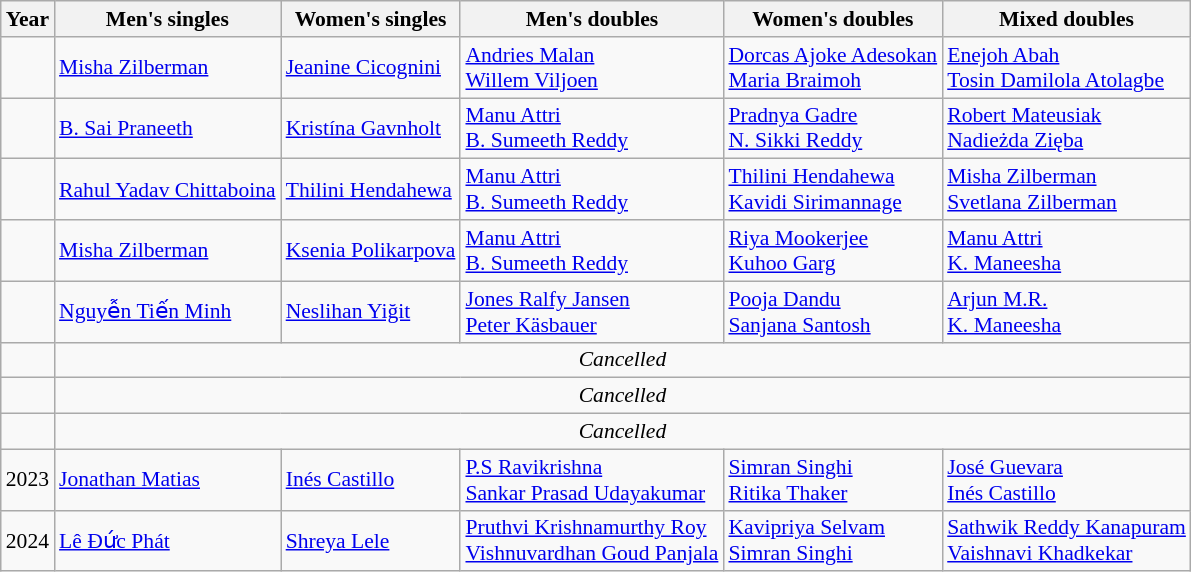<table class=wikitable style="font-size:90%;">
<tr>
<th>Year</th>
<th>Men's singles</th>
<th>Women's singles</th>
<th>Men's doubles</th>
<th>Women's doubles</th>
<th>Mixed doubles</th>
</tr>
<tr>
<td></td>
<td> <a href='#'>Misha Zilberman</a></td>
<td> <a href='#'>Jeanine Cicognini</a></td>
<td> <a href='#'>Andries Malan</a><br> <a href='#'>Willem Viljoen</a></td>
<td> <a href='#'>Dorcas Ajoke Adesokan</a><br> <a href='#'>Maria Braimoh</a></td>
<td> <a href='#'>Enejoh Abah</a><br> <a href='#'>Tosin Damilola Atolagbe</a></td>
</tr>
<tr>
<td></td>
<td> <a href='#'>B. Sai Praneeth</a></td>
<td> <a href='#'>Kristína Gavnholt</a></td>
<td> <a href='#'>Manu Attri</a><br> <a href='#'>B. Sumeeth Reddy</a></td>
<td> <a href='#'>Pradnya Gadre</a><br> <a href='#'>N. Sikki Reddy</a></td>
<td> <a href='#'>Robert Mateusiak</a><br> <a href='#'>Nadieżda Zięba</a></td>
</tr>
<tr>
<td></td>
<td> <a href='#'>Rahul Yadav Chittaboina</a></td>
<td> <a href='#'>Thilini Hendahewa</a></td>
<td> <a href='#'>Manu Attri</a><br> <a href='#'>B. Sumeeth Reddy</a></td>
<td> <a href='#'>Thilini Hendahewa</a><br> <a href='#'>Kavidi Sirimannage</a></td>
<td> <a href='#'>Misha Zilberman</a><br> <a href='#'>Svetlana Zilberman</a></td>
</tr>
<tr>
<td></td>
<td> <a href='#'>Misha Zilberman</a></td>
<td> <a href='#'>Ksenia Polikarpova</a></td>
<td> <a href='#'>Manu Attri</a><br> <a href='#'>B. Sumeeth Reddy</a></td>
<td> <a href='#'>Riya Mookerjee</a><br> <a href='#'>Kuhoo Garg</a></td>
<td> <a href='#'>Manu Attri</a><br> <a href='#'>K. Maneesha</a></td>
</tr>
<tr>
<td></td>
<td> <a href='#'>Nguyễn Tiến Minh</a></td>
<td> <a href='#'>Neslihan Yiğit</a></td>
<td> <a href='#'>Jones Ralfy Jansen</a><br> <a href='#'>Peter Käsbauer</a></td>
<td> <a href='#'>Pooja Dandu</a><br> <a href='#'>Sanjana Santosh</a></td>
<td> <a href='#'>Arjun M.R.</a><br> <a href='#'>K. Maneesha</a></td>
</tr>
<tr>
<td></td>
<td colspan="5" align="center"><em>Cancelled</em></td>
</tr>
<tr>
<td></td>
<td colspan="5" align="center"><em>Cancelled</em></td>
</tr>
<tr>
<td></td>
<td colspan="5" align="center"><em>Cancelled</em></td>
</tr>
<tr>
<td>2023</td>
<td> <a href='#'>Jonathan Matias</a></td>
<td> <a href='#'>Inés Castillo</a></td>
<td> <a href='#'>P.S Ravikrishna</a><br> <a href='#'>Sankar Prasad Udayakumar</a></td>
<td> <a href='#'>Simran Singhi</a><br> <a href='#'>Ritika Thaker</a></td>
<td> <a href='#'>José Guevara</a><br> <a href='#'>Inés Castillo</a></td>
</tr>
<tr>
<td>2024</td>
<td> <a href='#'>Lê Đức Phát</a></td>
<td> <a href='#'>Shreya Lele</a></td>
<td> <a href='#'>Pruthvi Krishnamurthy Roy</a><br> <a href='#'>Vishnuvardhan Goud Panjala</a></td>
<td> <a href='#'>Kavipriya Selvam</a><br> <a href='#'>Simran Singhi</a></td>
<td> <a href='#'>Sathwik Reddy Kanapuram</a><br> <a href='#'>Vaishnavi Khadkekar</a></td>
</tr>
</table>
